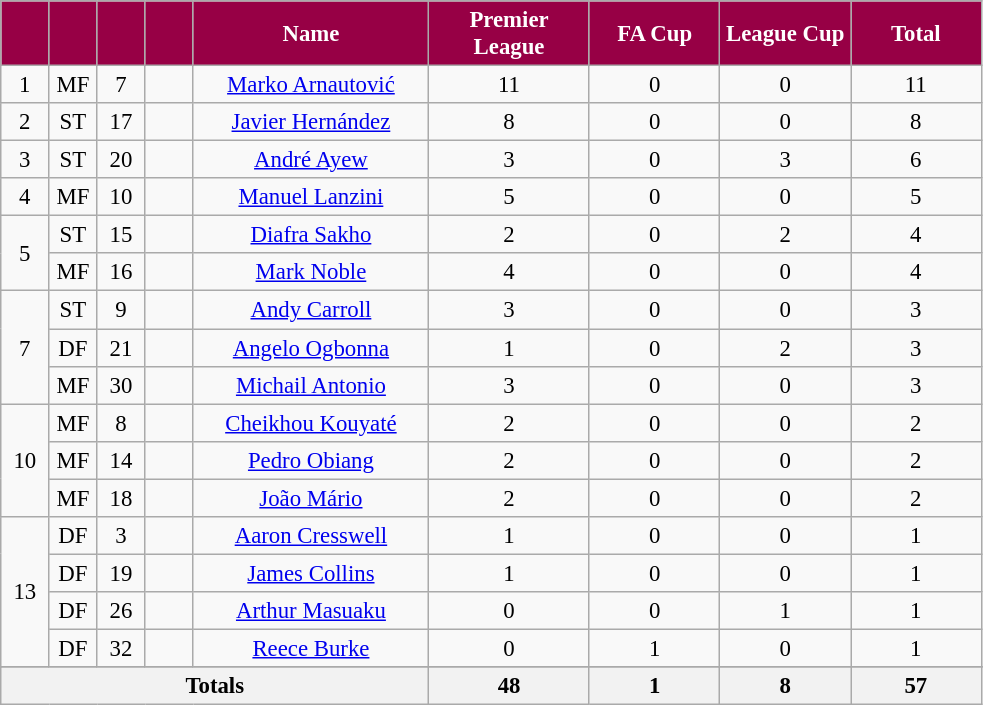<table class="wikitable sortable" style="font-size: 95%; text-align: center;">
<tr>
<th style="width:25px; background:#970045; color:white;"></th>
<th style="width:25px; background:#970045; color:white;"></th>
<th style="width:25px; background:#970045; color:white;"></th>
<th style="width:25px; background:#970045; color:white;"></th>
<th style="width:150px; background:#970045; color:white;">Name</th>
<th style="width:100px; background:#970045; color:white;">Premier League</th>
<th style="width:80px; background:#970045; color:white;">FA Cup</th>
<th style="width:80px; background:#970045; color:white;">League Cup</th>
<th style="width:80px; background:#970045; color:white;">Total</th>
</tr>
<tr>
<td>1</td>
<td>MF</td>
<td>7</td>
<td></td>
<td data-sort-value="Arnautović, Marko"><a href='#'>Marko Arnautović</a></td>
<td>11</td>
<td>0</td>
<td>0</td>
<td>11</td>
</tr>
<tr>
<td>2</td>
<td>ST</td>
<td>17</td>
<td></td>
<td data-sort-value="Hernandez, Javier"><a href='#'>Javier Hernández</a></td>
<td>8</td>
<td>0</td>
<td>0</td>
<td>8</td>
</tr>
<tr>
<td>3</td>
<td>ST</td>
<td>20</td>
<td></td>
<td data-sort-value="Ayew, Andre"><a href='#'>André Ayew</a></td>
<td>3</td>
<td>0</td>
<td>3</td>
<td>6</td>
</tr>
<tr>
<td>4</td>
<td>MF</td>
<td>10</td>
<td></td>
<td data-sort-value="Lanzini, Manuel"><a href='#'>Manuel Lanzini</a></td>
<td>5</td>
<td>0</td>
<td>0</td>
<td>5</td>
</tr>
<tr>
<td rowspan=2>5</td>
<td>ST</td>
<td>15</td>
<td></td>
<td data-sort-value="Sakho, Diafra"><a href='#'>Diafra Sakho</a></td>
<td>2</td>
<td>0</td>
<td>2</td>
<td>4</td>
</tr>
<tr>
<td>MF</td>
<td>16</td>
<td></td>
<td data-sort-value="Noble, Mark"><a href='#'>Mark Noble</a></td>
<td>4</td>
<td>0</td>
<td>0</td>
<td>4</td>
</tr>
<tr>
<td rowspan=3>7</td>
<td>ST</td>
<td>9</td>
<td></td>
<td data-sort-value="Carroll, Andy"><a href='#'>Andy Carroll</a></td>
<td>3</td>
<td>0</td>
<td>0</td>
<td>3</td>
</tr>
<tr>
<td>DF</td>
<td>21</td>
<td></td>
<td data-sort-value="Ogbonna, Angela"><a href='#'>Angelo Ogbonna</a></td>
<td>1</td>
<td>0</td>
<td>2</td>
<td>3</td>
</tr>
<tr>
<td>MF</td>
<td>30</td>
<td></td>
<td data-sort-value="Antonio, Michail"><a href='#'>Michail Antonio</a></td>
<td>3</td>
<td>0</td>
<td>0</td>
<td>3</td>
</tr>
<tr>
<td rowspan=3>10</td>
<td>MF</td>
<td>8</td>
<td></td>
<td data-sort-value="Kouyate, Cheikhou"><a href='#'>Cheikhou Kouyaté</a></td>
<td>2</td>
<td>0</td>
<td>0</td>
<td>2</td>
</tr>
<tr>
<td>MF</td>
<td>14</td>
<td></td>
<td data-sort-value="Obiang, Pedro"><a href='#'>Pedro Obiang</a></td>
<td>2</td>
<td>0</td>
<td>0</td>
<td>2</td>
</tr>
<tr>
<td>MF</td>
<td>18</td>
<td></td>
<td data-sort-value="Mario, João"><a href='#'>João Mário</a></td>
<td>2</td>
<td>0</td>
<td>0</td>
<td>2</td>
</tr>
<tr>
<td rowspan=4>13</td>
<td>DF</td>
<td>3</td>
<td></td>
<td data-sort-value="Cresswell, Aaron"><a href='#'>Aaron Cresswell</a></td>
<td>1</td>
<td>0</td>
<td>0</td>
<td>1</td>
</tr>
<tr>
<td>DF</td>
<td>19</td>
<td></td>
<td data-sort-value="Collins, James"><a href='#'>James Collins</a></td>
<td>1</td>
<td>0</td>
<td>0</td>
<td>1</td>
</tr>
<tr>
<td>DF</td>
<td>26</td>
<td></td>
<td data-sort-value="Masuaku, Arthur"><a href='#'>Arthur Masuaku</a></td>
<td>0</td>
<td>0</td>
<td>1</td>
<td>1</td>
</tr>
<tr>
<td>DF</td>
<td>32</td>
<td></td>
<td data-sort-value="Burke, Reece"><a href='#'>Reece Burke</a></td>
<td>0</td>
<td>1</td>
<td>0</td>
<td>1</td>
</tr>
<tr>
</tr>
<tr class="sortbottom">
</tr>
<tr class="sortbottom">
<th colspan=5>Totals</th>
<th>48</th>
<th>1</th>
<th>8</th>
<th>57</th>
</tr>
</table>
